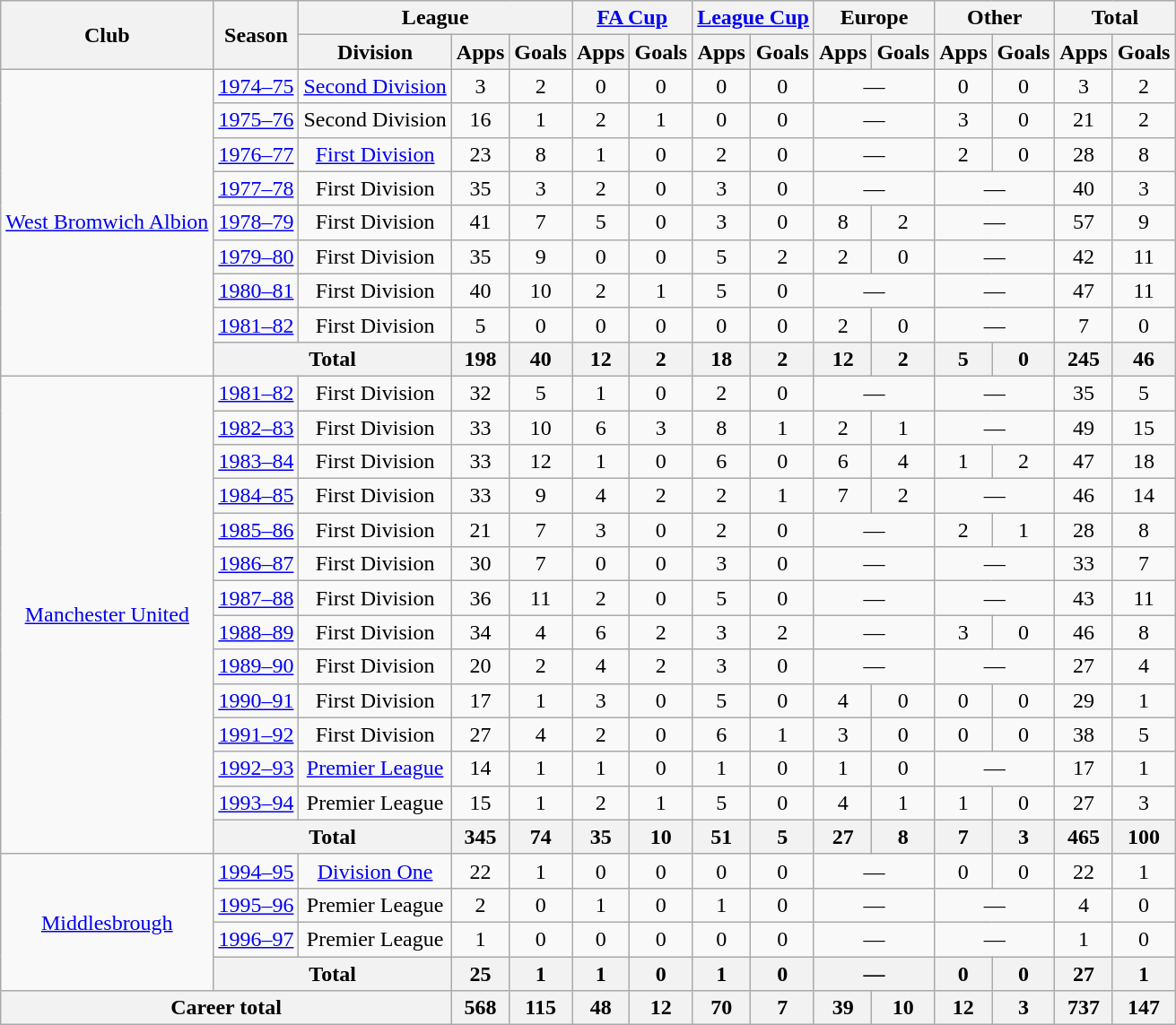<table class="wikitable" style="text-align:center">
<tr>
<th rowspan="2">Club</th>
<th rowspan="2">Season</th>
<th colspan="3">League</th>
<th colspan="2"><a href='#'>FA Cup</a></th>
<th colspan="2"><a href='#'>League Cup</a></th>
<th colspan="2">Europe</th>
<th colspan="2">Other</th>
<th colspan="2">Total</th>
</tr>
<tr>
<th>Division</th>
<th>Apps</th>
<th>Goals</th>
<th>Apps</th>
<th>Goals</th>
<th>Apps</th>
<th>Goals</th>
<th>Apps</th>
<th>Goals</th>
<th>Apps</th>
<th>Goals</th>
<th>Apps</th>
<th>Goals</th>
</tr>
<tr>
<td rowspan="9"><a href='#'>West Bromwich Albion</a></td>
<td><a href='#'>1974–75</a></td>
<td><a href='#'>Second Division</a></td>
<td>3</td>
<td>2</td>
<td>0</td>
<td>0</td>
<td>0</td>
<td>0</td>
<td colspan="2">—</td>
<td>0</td>
<td>0</td>
<td>3</td>
<td>2</td>
</tr>
<tr>
<td><a href='#'>1975–76</a></td>
<td>Second Division</td>
<td>16</td>
<td>1</td>
<td>2</td>
<td>1</td>
<td>0</td>
<td>0</td>
<td colspan="2">—</td>
<td>3</td>
<td>0</td>
<td>21</td>
<td>2</td>
</tr>
<tr>
<td><a href='#'>1976–77</a></td>
<td><a href='#'>First Division</a></td>
<td>23</td>
<td>8</td>
<td>1</td>
<td>0</td>
<td>2</td>
<td>0</td>
<td colspan="2">—</td>
<td>2</td>
<td>0</td>
<td>28</td>
<td>8</td>
</tr>
<tr>
<td><a href='#'>1977–78</a></td>
<td>First Division</td>
<td>35</td>
<td>3</td>
<td>2</td>
<td>0</td>
<td>3</td>
<td>0</td>
<td colspan="2">—</td>
<td colspan="2">—</td>
<td>40</td>
<td>3</td>
</tr>
<tr>
<td><a href='#'>1978–79</a></td>
<td>First Division</td>
<td>41</td>
<td>7</td>
<td>5</td>
<td>0</td>
<td>3</td>
<td>0</td>
<td>8</td>
<td>2</td>
<td colspan="2">—</td>
<td>57</td>
<td>9</td>
</tr>
<tr>
<td><a href='#'>1979–80</a></td>
<td>First Division</td>
<td>35</td>
<td>9</td>
<td>0</td>
<td>0</td>
<td>5</td>
<td>2</td>
<td>2</td>
<td>0</td>
<td colspan="2">—</td>
<td>42</td>
<td>11</td>
</tr>
<tr>
<td><a href='#'>1980–81</a></td>
<td>First Division</td>
<td>40</td>
<td>10</td>
<td>2</td>
<td>1</td>
<td>5</td>
<td>0</td>
<td colspan="2">—</td>
<td colspan="2">—</td>
<td>47</td>
<td>11</td>
</tr>
<tr>
<td><a href='#'>1981–82</a></td>
<td>First Division</td>
<td>5</td>
<td>0</td>
<td>0</td>
<td>0</td>
<td>0</td>
<td>0</td>
<td>2</td>
<td>0</td>
<td colspan="2">—</td>
<td>7</td>
<td>0</td>
</tr>
<tr>
<th colspan="2">Total</th>
<th>198</th>
<th>40</th>
<th>12</th>
<th>2</th>
<th>18</th>
<th>2</th>
<th>12</th>
<th>2</th>
<th>5</th>
<th>0</th>
<th>245</th>
<th>46</th>
</tr>
<tr>
<td rowspan="14"><a href='#'>Manchester United</a></td>
<td><a href='#'>1981–82</a></td>
<td>First Division</td>
<td>32</td>
<td>5</td>
<td>1</td>
<td>0</td>
<td>2</td>
<td>0</td>
<td colspan="2">—</td>
<td colspan="2">—</td>
<td>35</td>
<td>5</td>
</tr>
<tr>
<td><a href='#'>1982–83</a></td>
<td>First Division</td>
<td>33</td>
<td>10</td>
<td>6</td>
<td>3</td>
<td>8</td>
<td>1</td>
<td>2</td>
<td>1</td>
<td colspan="2">—</td>
<td>49</td>
<td>15</td>
</tr>
<tr>
<td><a href='#'>1983–84</a></td>
<td>First Division</td>
<td>33</td>
<td>12</td>
<td>1</td>
<td>0</td>
<td>6</td>
<td>0</td>
<td>6</td>
<td>4</td>
<td>1</td>
<td>2</td>
<td>47</td>
<td>18</td>
</tr>
<tr>
<td><a href='#'>1984–85</a></td>
<td>First Division</td>
<td>33</td>
<td>9</td>
<td>4</td>
<td>2</td>
<td>2</td>
<td>1</td>
<td>7</td>
<td>2</td>
<td colspan="2">—</td>
<td>46</td>
<td>14</td>
</tr>
<tr>
<td><a href='#'>1985–86</a></td>
<td>First Division</td>
<td>21</td>
<td>7</td>
<td>3</td>
<td>0</td>
<td>2</td>
<td>0</td>
<td colspan="2">—</td>
<td>2</td>
<td>1</td>
<td>28</td>
<td>8</td>
</tr>
<tr>
<td><a href='#'>1986–87</a></td>
<td>First Division</td>
<td>30</td>
<td>7</td>
<td>0</td>
<td>0</td>
<td>3</td>
<td>0</td>
<td colspan="2">—</td>
<td colspan="2">—</td>
<td>33</td>
<td>7</td>
</tr>
<tr>
<td><a href='#'>1987–88</a></td>
<td>First Division</td>
<td>36</td>
<td>11</td>
<td>2</td>
<td>0</td>
<td>5</td>
<td>0</td>
<td colspan="2">—</td>
<td colspan="2">—</td>
<td>43</td>
<td>11</td>
</tr>
<tr>
<td><a href='#'>1988–89</a></td>
<td>First Division</td>
<td>34</td>
<td>4</td>
<td>6</td>
<td>2</td>
<td>3</td>
<td>2</td>
<td colspan="2">—</td>
<td>3</td>
<td>0</td>
<td>46</td>
<td>8</td>
</tr>
<tr>
<td><a href='#'>1989–90</a></td>
<td>First Division</td>
<td>20</td>
<td>2</td>
<td>4</td>
<td>2</td>
<td>3</td>
<td>0</td>
<td colspan="2">—</td>
<td colspan="2">—</td>
<td>27</td>
<td>4</td>
</tr>
<tr>
<td><a href='#'>1990–91</a></td>
<td>First Division</td>
<td>17</td>
<td>1</td>
<td>3</td>
<td>0</td>
<td>5</td>
<td>0</td>
<td>4</td>
<td>0</td>
<td>0</td>
<td>0</td>
<td>29</td>
<td>1</td>
</tr>
<tr>
<td><a href='#'>1991–92</a></td>
<td>First Division</td>
<td>27</td>
<td>4</td>
<td>2</td>
<td>0</td>
<td>6</td>
<td>1</td>
<td>3</td>
<td>0</td>
<td>0</td>
<td>0</td>
<td>38</td>
<td>5</td>
</tr>
<tr>
<td><a href='#'>1992–93</a></td>
<td><a href='#'>Premier League</a></td>
<td>14</td>
<td>1</td>
<td>1</td>
<td>0</td>
<td>1</td>
<td>0</td>
<td>1</td>
<td>0</td>
<td colspan="2">—</td>
<td>17</td>
<td>1</td>
</tr>
<tr>
<td><a href='#'>1993–94</a></td>
<td>Premier League</td>
<td>15</td>
<td>1</td>
<td>2</td>
<td>1</td>
<td>5</td>
<td>0</td>
<td>4</td>
<td>1</td>
<td>1</td>
<td>0</td>
<td>27</td>
<td>3</td>
</tr>
<tr>
<th colspan="2">Total</th>
<th>345</th>
<th>74</th>
<th>35</th>
<th>10</th>
<th>51</th>
<th>5</th>
<th>27</th>
<th>8</th>
<th>7</th>
<th>3</th>
<th>465</th>
<th>100</th>
</tr>
<tr>
<td rowspan="4"><a href='#'>Middlesbrough</a></td>
<td><a href='#'>1994–95</a></td>
<td><a href='#'>Division One</a></td>
<td>22</td>
<td>1</td>
<td>0</td>
<td>0</td>
<td>0</td>
<td>0</td>
<td colspan="2">—</td>
<td>0</td>
<td>0</td>
<td>22</td>
<td>1</td>
</tr>
<tr>
<td><a href='#'>1995–96</a></td>
<td>Premier League</td>
<td>2</td>
<td>0</td>
<td>1</td>
<td>0</td>
<td>1</td>
<td>0</td>
<td colspan="2">—</td>
<td colspan="2">—</td>
<td>4</td>
<td>0</td>
</tr>
<tr>
<td><a href='#'>1996–97</a></td>
<td>Premier League</td>
<td>1</td>
<td>0</td>
<td>0</td>
<td>0</td>
<td>0</td>
<td>0</td>
<td colspan="2">—</td>
<td colspan="2">—</td>
<td>1</td>
<td>0</td>
</tr>
<tr>
<th colspan="2">Total</th>
<th>25</th>
<th>1</th>
<th>1</th>
<th>0</th>
<th>1</th>
<th>0</th>
<th colspan="2">—</th>
<th>0</th>
<th>0</th>
<th>27</th>
<th>1</th>
</tr>
<tr>
<th colspan="3">Career total</th>
<th>568</th>
<th>115</th>
<th>48</th>
<th>12</th>
<th>70</th>
<th>7</th>
<th>39</th>
<th>10</th>
<th>12</th>
<th>3</th>
<th>737</th>
<th>147</th>
</tr>
</table>
